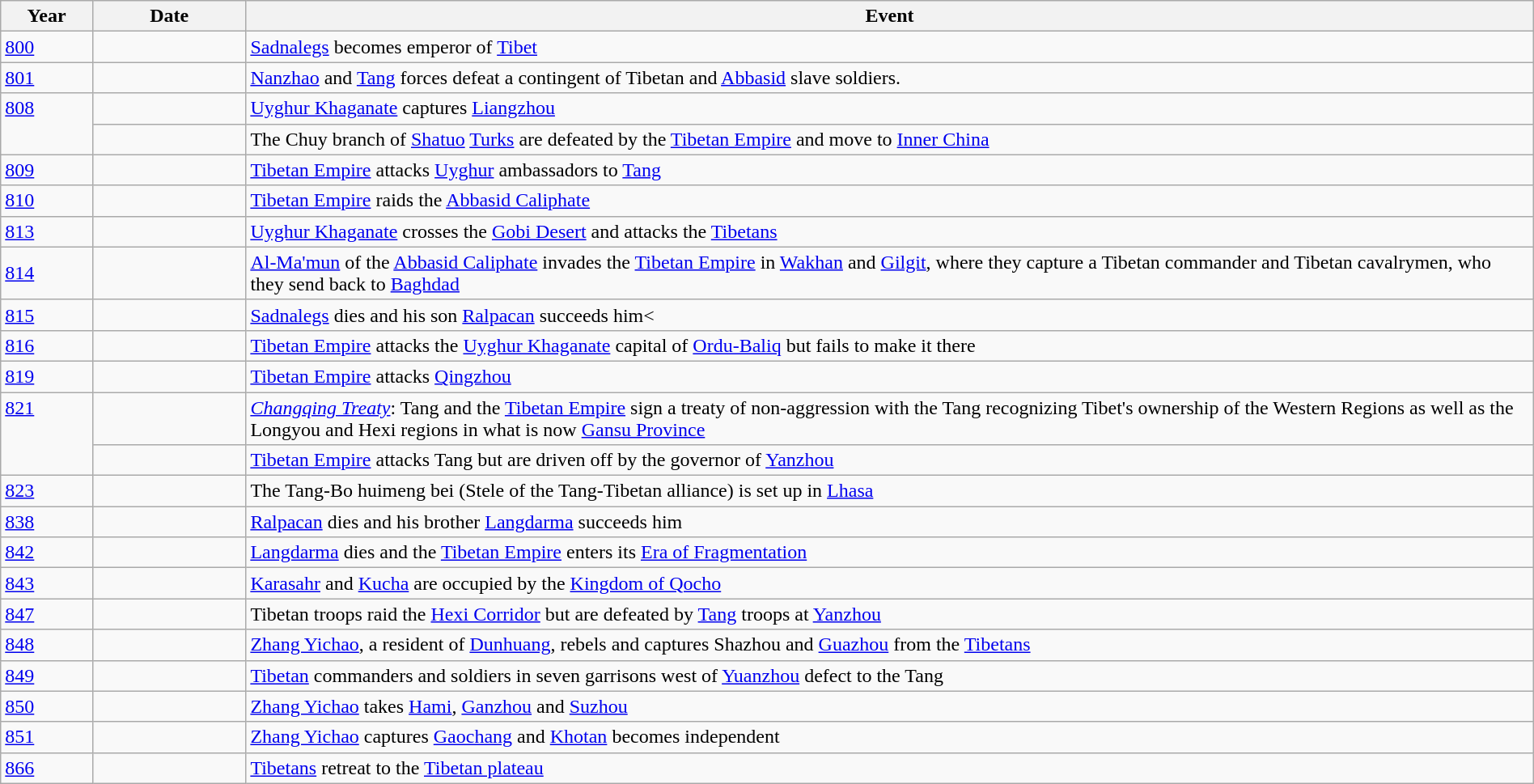<table class="wikitable" width="100%">
<tr>
<th style="width:6%">Year</th>
<th style="width:10%">Date</th>
<th>Event</th>
</tr>
<tr>
<td><a href='#'>800</a></td>
<td></td>
<td><a href='#'>Sadnalegs</a> becomes emperor of <a href='#'>Tibet</a></td>
</tr>
<tr>
<td><a href='#'>801</a></td>
<td></td>
<td><a href='#'>Nanzhao</a> and <a href='#'>Tang</a> forces defeat a contingent of Tibetan and <a href='#'>Abbasid</a> slave soldiers.</td>
</tr>
<tr>
<td rowspan="2" valign="top"><a href='#'>808</a></td>
<td></td>
<td><a href='#'>Uyghur Khaganate</a> captures <a href='#'>Liangzhou</a></td>
</tr>
<tr>
<td></td>
<td>The Chuy branch of <a href='#'>Shatuo</a> <a href='#'>Turks</a> are defeated by the <a href='#'>Tibetan Empire</a> and move to <a href='#'>Inner China</a></td>
</tr>
<tr>
<td><a href='#'>809</a></td>
<td></td>
<td><a href='#'>Tibetan Empire</a> attacks <a href='#'>Uyghur</a> ambassadors to <a href='#'>Tang</a></td>
</tr>
<tr>
<td><a href='#'>810</a></td>
<td></td>
<td><a href='#'>Tibetan Empire</a> raids the <a href='#'>Abbasid Caliphate</a></td>
</tr>
<tr>
<td><a href='#'>813</a></td>
<td></td>
<td><a href='#'>Uyghur Khaganate</a> crosses the <a href='#'>Gobi Desert</a> and attacks the <a href='#'>Tibetans</a></td>
</tr>
<tr>
<td><a href='#'>814</a></td>
<td></td>
<td><a href='#'>Al-Ma'mun</a> of the <a href='#'>Abbasid Caliphate</a> invades the <a href='#'>Tibetan Empire</a> in <a href='#'>Wakhan</a> and <a href='#'>Gilgit</a>, where they capture a Tibetan commander and Tibetan cavalrymen, who they send back to <a href='#'>Baghdad</a></td>
</tr>
<tr>
<td><a href='#'>815</a></td>
<td></td>
<td><a href='#'>Sadnalegs</a> dies and his son <a href='#'>Ralpacan</a> succeeds him<</td>
</tr>
<tr>
<td><a href='#'>816</a></td>
<td></td>
<td><a href='#'>Tibetan Empire</a> attacks the <a href='#'>Uyghur Khaganate</a> capital of <a href='#'>Ordu-Baliq</a> but fails to make it there</td>
</tr>
<tr>
<td><a href='#'>819</a></td>
<td></td>
<td><a href='#'>Tibetan Empire</a> attacks <a href='#'>Qingzhou</a></td>
</tr>
<tr>
<td rowspan="2" valign="top"><a href='#'>821</a></td>
<td></td>
<td><em><a href='#'>Changqing Treaty</a></em>: Tang and the <a href='#'>Tibetan Empire</a> sign a treaty of non-aggression with the Tang recognizing Tibet's ownership of the Western Regions as well as the Longyou and Hexi regions in what is now <a href='#'>Gansu Province</a></td>
</tr>
<tr>
<td></td>
<td><a href='#'>Tibetan Empire</a> attacks Tang but are driven off by the governor of <a href='#'>Yanzhou</a></td>
</tr>
<tr>
<td><a href='#'>823</a></td>
<td></td>
<td>The Tang-Bo huimeng bei (Stele of the Tang-Tibetan alliance) is set up in <a href='#'>Lhasa</a></td>
</tr>
<tr>
<td><a href='#'>838</a></td>
<td></td>
<td><a href='#'>Ralpacan</a> dies and his brother <a href='#'>Langdarma</a> succeeds him</td>
</tr>
<tr>
<td><a href='#'>842</a></td>
<td></td>
<td><a href='#'>Langdarma</a> dies and the <a href='#'>Tibetan Empire</a> enters its <a href='#'>Era of Fragmentation</a></td>
</tr>
<tr>
<td><a href='#'>843</a></td>
<td></td>
<td><a href='#'>Karasahr</a> and <a href='#'>Kucha</a> are occupied by the <a href='#'>Kingdom of Qocho</a></td>
</tr>
<tr>
<td><a href='#'>847</a></td>
<td></td>
<td>Tibetan troops raid the <a href='#'>Hexi Corridor</a> but are defeated by <a href='#'>Tang</a> troops at <a href='#'>Yanzhou</a></td>
</tr>
<tr>
<td><a href='#'>848</a></td>
<td></td>
<td><a href='#'>Zhang Yichao</a>, a resident of <a href='#'>Dunhuang</a>, rebels and captures Shazhou and <a href='#'>Guazhou</a> from the <a href='#'>Tibetans</a></td>
</tr>
<tr>
<td><a href='#'>849</a></td>
<td></td>
<td><a href='#'>Tibetan</a> commanders and soldiers in seven garrisons west of <a href='#'>Yuanzhou</a> defect to the Tang</td>
</tr>
<tr>
<td><a href='#'>850</a></td>
<td></td>
<td><a href='#'>Zhang Yichao</a> takes <a href='#'>Hami</a>, <a href='#'>Ganzhou</a> and <a href='#'>Suzhou</a></td>
</tr>
<tr>
<td><a href='#'>851</a></td>
<td></td>
<td><a href='#'>Zhang Yichao</a> captures <a href='#'>Gaochang</a> and <a href='#'>Khotan</a> becomes independent</td>
</tr>
<tr>
<td><a href='#'>866</a></td>
<td></td>
<td><a href='#'>Tibetans</a> retreat to the <a href='#'>Tibetan plateau</a></td>
</tr>
</table>
